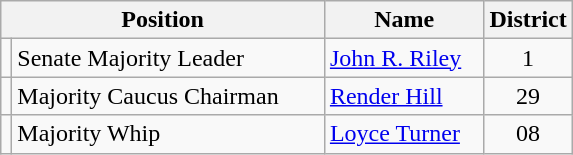<table class="wikitable">
<tr>
<th colspan=2 align=center>Position</th>
<th width="099" align=center>Name</th>
<th align=center>District</th>
</tr>
<tr>
<td></td>
<td width="201">Senate Majority Leader</td>
<td><a href='#'>John R. Riley</a></td>
<td align=center>1</td>
</tr>
<tr>
<td></td>
<td>Majority Caucus Chairman</td>
<td><a href='#'>Render Hill</a></td>
<td align=center>29</td>
</tr>
<tr>
<td></td>
<td>Majority Whip</td>
<td><a href='#'>Loyce Turner</a></td>
<td align=center>08</td>
</tr>
</table>
